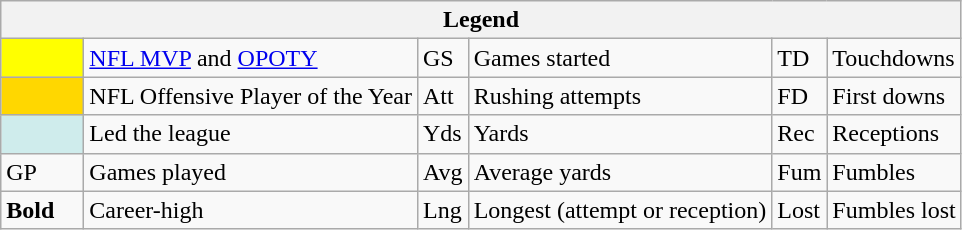<table class="wikitable">
<tr>
<th colspan="6">Legend</th>
</tr>
<tr>
<td style="background:#ffff00; width:3em;"></td>
<td><a href='#'>NFL MVP</a> and <a href='#'>OPOTY</a></td>
<td>GS</td>
<td>Games started</td>
<td>TD</td>
<td>Touchdowns</td>
</tr>
<tr>
<td style="background:#ffd700; width:3em;"></td>
<td>NFL Offensive Player of the Year</td>
<td>Att</td>
<td>Rushing attempts</td>
<td>FD</td>
<td>First downs</td>
</tr>
<tr>
<td style="background:#cfecec; width:3em;"></td>
<td>Led the league</td>
<td>Yds</td>
<td>Yards</td>
<td>Rec</td>
<td>Receptions</td>
</tr>
<tr>
<td>GP</td>
<td>Games played</td>
<td>Avg</td>
<td>Average yards</td>
<td>Fum</td>
<td>Fumbles</td>
</tr>
<tr>
<td><strong>Bold</strong></td>
<td>Career-high</td>
<td>Lng</td>
<td>Longest (attempt or reception)</td>
<td>Lost</td>
<td>Fumbles lost</td>
</tr>
</table>
